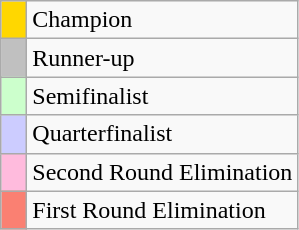<table class="wikitable">
<tr>
<td width=10px bgcolor="gold"></td>
<td>Champion</td>
</tr>
<tr>
<td width=10px bgcolor="silver"></td>
<td>Runner-up</td>
</tr>
<tr>
<td width=10px bgcolor="#ccffcc"></td>
<td>Semifinalist</td>
</tr>
<tr>
<td width=10px bgcolor="#ccccff"></td>
<td>Quarterfinalist</td>
</tr>
<tr>
<td width=10px bgcolor="#fbd"></td>
<td>Second Round Elimination</td>
</tr>
<tr>
<td width=10px bgcolor="#fa8072"></td>
<td>First Round Elimination</td>
</tr>
</table>
